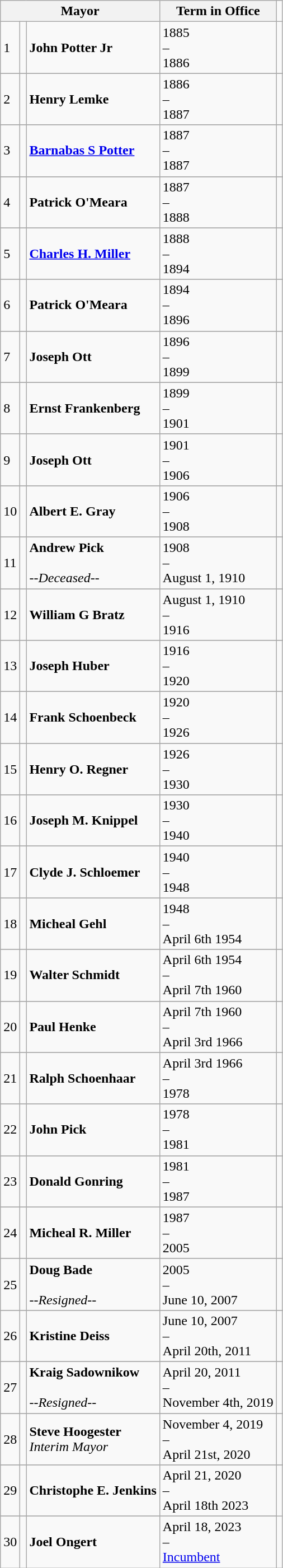<table class="wikitable mw-collapsible">
<tr>
<th colspan="3">Mayor</th>
<th>Term in Office</th>
</tr>
<tr>
<td rowspan="2">1</td>
<td rowspan="2"></td>
<td rowspan="2"><strong>John Potter Jr</strong><br></td>
<td rowspan="2">1885<br>–<br>1886</td>
</tr>
<tr>
<td></td>
</tr>
<tr>
</tr>
<tr>
<td rowspan="2">2</td>
<td rowspan="2"></td>
<td rowspan="2"><strong>Henry Lemke</strong><br></td>
<td rowspan="2">1886<br>–<br> 1887</td>
</tr>
<tr>
<td></td>
</tr>
<tr>
</tr>
<tr>
</tr>
<tr>
<td rowspan="2">3</td>
<td rowspan="2"></td>
<td rowspan="2"><strong><a href='#'>Barnabas S Potter</a></strong><br></td>
<td rowspan="2">1887<br>–<br> 1887</td>
</tr>
<tr>
<td></td>
</tr>
<tr>
</tr>
<tr>
<td rowspan="2">4</td>
<td rowspan="2"></td>
<td rowspan="2"><strong>Patrick O'Meara</strong><br></td>
<td rowspan="2">1887<br>–<br> 1888</td>
</tr>
<tr>
<td></td>
</tr>
<tr>
</tr>
<tr>
<td rowspan="2">5</td>
<td rowspan="2"></td>
<td rowspan="2"><strong><a href='#'>Charles H. Miller</a></strong><br></td>
<td rowspan="2">1888<br>–<br> 1894</td>
</tr>
<tr>
<td></td>
</tr>
<tr>
</tr>
<tr>
<td rowspan="2">6</td>
<td rowspan="2"></td>
<td rowspan="2"><strong>Patrick O'Meara</strong><br></td>
<td rowspan="2">1894<br>–<br> 1896</td>
</tr>
<tr>
<td></td>
</tr>
<tr>
</tr>
<tr>
<td rowspan="2">7</td>
<td rowspan="2"></td>
<td rowspan="2"><strong>Joseph Ott</strong><br></td>
<td rowspan="2">1896<br>–<br> 1899</td>
</tr>
<tr>
<td></td>
</tr>
<tr>
</tr>
<tr>
<td rowspan="2">8</td>
<td rowspan="2"></td>
<td rowspan="2"><strong>Ernst Frankenberg</strong><br></td>
<td rowspan="2">1899<br>–<br> 1901</td>
</tr>
<tr>
<td></td>
</tr>
<tr>
</tr>
<tr>
</tr>
<tr>
<td rowspan="2">9</td>
<td rowspan="2"></td>
<td rowspan="2"><strong>Joseph Ott</strong><br></td>
<td rowspan="2">1901<br>–<br>1906</td>
</tr>
<tr>
<td></td>
</tr>
<tr>
</tr>
<tr>
<td rowspan="2">10</td>
<td rowspan="2"></td>
<td rowspan="2"><strong>Albert E. Gray</strong><br></td>
<td rowspan="2">1906<br>–<br>1908</td>
</tr>
<tr>
<td></td>
</tr>
<tr>
</tr>
<tr>
<td rowspan="2">11</td>
<td rowspan="2"></td>
<td rowspan="2"><strong>Andrew Pick</strong><br><br><em>--Deceased--</em></td>
<td rowspan="2">1908<br>–<br>August 1, 1910</td>
</tr>
<tr>
<td></td>
</tr>
<tr>
</tr>
<tr>
<td rowspan="2">12</td>
<td rowspan="2"></td>
<td rowspan="2"><strong>William G Bratz</strong><br></td>
<td rowspan="2">August 1, 1910<br>–<br> 1916</td>
</tr>
<tr>
<td></td>
</tr>
<tr>
</tr>
<tr>
<td rowspan="2">13</td>
<td rowspan="2"></td>
<td rowspan="2"><strong>Joseph Huber</strong><br></td>
<td rowspan="2">1916<br>–<br>1920</td>
</tr>
<tr>
<td></td>
</tr>
<tr>
</tr>
<tr>
</tr>
<tr>
<td rowspan="2">14</td>
<td rowspan="2"></td>
<td rowspan="2"><strong>Frank Schoenbeck</strong><br></td>
<td rowspan="2">1920<br>–<br> 1926</td>
</tr>
<tr>
<td></td>
</tr>
<tr>
</tr>
<tr>
<td rowspan="2">15</td>
<td rowspan="2"></td>
<td rowspan="2"><strong>Henry O. Regner</strong><br></td>
<td rowspan="2">1926<br>–<br> 1930</td>
</tr>
<tr>
<td></td>
</tr>
<tr>
</tr>
<tr>
<td rowspan="2">16</td>
<td rowspan="2"></td>
<td rowspan="2"><strong>Joseph M. Knippel</strong><br></td>
<td rowspan="2">1930<br>–<br> 1940</td>
</tr>
<tr>
<td></td>
</tr>
<tr>
</tr>
<tr>
<td rowspan="2">17</td>
<td rowspan="2"></td>
<td rowspan="2"><strong>Clyde J. Schloemer</strong><br></td>
<td rowspan="2">1940<br>–<br> 1948</td>
</tr>
<tr>
<td></td>
</tr>
<tr>
</tr>
<tr>
<td rowspan="2">18</td>
<td rowspan="2"></td>
<td rowspan="2"><strong>Micheal Gehl</strong><br></td>
<td rowspan="2">1948<br>–<br>April 6th 1954</td>
</tr>
<tr>
<td></td>
</tr>
<tr>
</tr>
<tr>
</tr>
<tr>
<td rowspan="2">19</td>
<td rowspan="2"></td>
<td rowspan="2"><strong>Walter Schmidt</strong><br></td>
<td rowspan="2">April 6th 1954<br>–<br> April 7th 1960</td>
</tr>
<tr>
<td></td>
</tr>
<tr>
</tr>
<tr>
<td rowspan="2">20</td>
<td rowspan="2"></td>
<td rowspan="2"><strong>Paul Henke</strong><br></td>
<td rowspan="2">April 7th 1960<br>–<br> April 3rd 1966</td>
</tr>
<tr>
<td></td>
</tr>
<tr>
</tr>
<tr>
<td rowspan="2">21</td>
<td rowspan="2"></td>
<td rowspan="2"><strong>Ralph Schoenhaar</strong><br></td>
<td rowspan="2">April 3rd 1966<br>–<br> 1978</td>
</tr>
<tr>
<td></td>
</tr>
<tr>
</tr>
<tr>
<td rowspan="2">22</td>
<td rowspan="2"></td>
<td rowspan="2"><strong>John Pick</strong><br></td>
<td rowspan="2">1978<br>–<br> 1981</td>
</tr>
<tr>
<td></td>
</tr>
<tr>
</tr>
<tr>
<td rowspan="2">23</td>
<td rowspan="2"></td>
<td rowspan="2"><strong>Donald Gonring</strong><br></td>
<td rowspan="2">1981<br>–<br> 1987</td>
</tr>
<tr>
<td></td>
</tr>
<tr>
</tr>
<tr>
</tr>
<tr>
<td rowspan="2">24</td>
<td rowspan="2"></td>
<td rowspan="2"><strong>Micheal R. Miller</strong><br></td>
<td rowspan="2">1987<br>–<br> 2005</td>
</tr>
<tr>
<td></td>
</tr>
<tr>
</tr>
<tr>
<td rowspan="2">25</td>
<td rowspan="2"></td>
<td rowspan="2"><strong>Doug Bade</strong><br><br><em>--Resigned--</em></td>
<td rowspan="2">2005<br>–<br>June 10, 2007</td>
</tr>
<tr>
<td></td>
</tr>
<tr>
</tr>
<tr>
<td rowspan="2">26</td>
<td rowspan="2"></td>
<td rowspan="2"><strong>Kristine Deiss</strong><br></td>
<td rowspan="2">June 10, 2007<br>–<br>April 20th, 2011</td>
</tr>
<tr>
<td></td>
</tr>
<tr>
</tr>
<tr>
<td rowspan="2">27</td>
<td rowspan="2"></td>
<td rowspan="2"><strong>Kraig Sadownikow</strong><br><br><em>--Resigned--</em></td>
<td rowspan="2">April 20, 2011<br>–<br>November 4th, 2019</td>
</tr>
<tr>
<td></td>
</tr>
<tr>
</tr>
<tr>
<td rowspan="2">28</td>
<td rowspan="2"></td>
<td rowspan="2"><strong>Steve Hoogester</strong><br><em>Interim Mayor</em><br></td>
<td rowspan="2">November 4, 2019<br>–<br>April 21st, 2020</td>
</tr>
<tr>
<td></td>
</tr>
<tr>
</tr>
<tr>
<td rowspan="2">29</td>
<td rowspan="2"></td>
<td rowspan="2"><strong>Christophe E. Jenkins</strong><br></td>
<td rowspan="2">April 21, 2020<br>–<br>April 18th 2023</td>
</tr>
<tr>
<td></td>
</tr>
<tr>
</tr>
<tr>
<td rowspan="2">30</td>
<td rowspan="2"></td>
<td rowspan="2"><strong>Joel Ongert</strong><br></td>
<td rowspan="2">April 18, 2023<br>–<br><a href='#'>Incumbent</a></td>
</tr>
<tr>
</tr>
</table>
